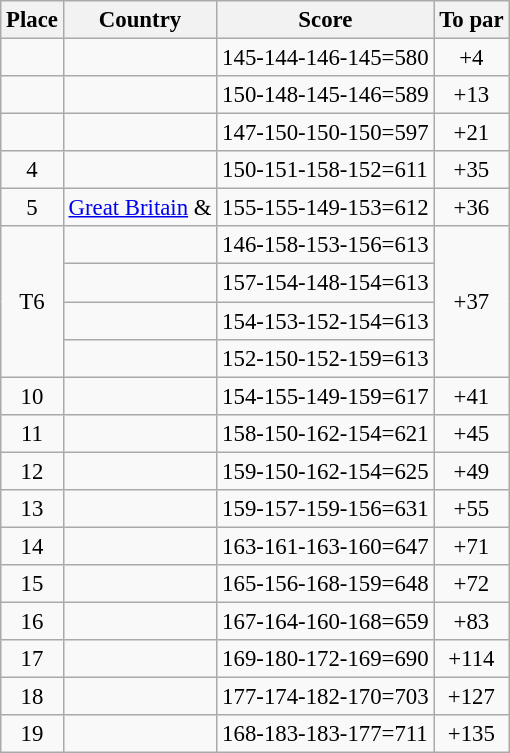<table class="wikitable" style="font-size:95%;">
<tr>
<th>Place</th>
<th>Country</th>
<th>Score</th>
<th>To par</th>
</tr>
<tr>
<td align=center></td>
<td></td>
<td>145-144-146-145=580</td>
<td align=center>+4</td>
</tr>
<tr>
<td align=center></td>
<td></td>
<td>150-148-145-146=589</td>
<td align=center>+13</td>
</tr>
<tr>
<td align=center></td>
<td></td>
<td>147-150-150-150=597</td>
<td align=center>+21</td>
</tr>
<tr>
<td align=center>4</td>
<td></td>
<td>150-151-158-152=611</td>
<td align=center>+35</td>
</tr>
<tr>
<td align=center>5</td>
<td> <a href='#'>Great Britain</a> &<br></td>
<td>155-155-149-153=612</td>
<td align=center>+36</td>
</tr>
<tr>
<td rowspan=4 align=center>T6</td>
<td></td>
<td>146-158-153-156=613</td>
<td rowspan=4 align=center>+37</td>
</tr>
<tr>
<td></td>
<td>157-154-148-154=613</td>
</tr>
<tr>
<td></td>
<td>154-153-152-154=613</td>
</tr>
<tr>
<td></td>
<td>152-150-152-159=613</td>
</tr>
<tr>
<td align=center>10</td>
<td></td>
<td>154-155-149-159=617</td>
<td align=center>+41</td>
</tr>
<tr>
<td align=center>11</td>
<td></td>
<td>158-150-162-154=621</td>
<td align=center>+45</td>
</tr>
<tr>
<td align=center>12</td>
<td></td>
<td>159-150-162-154=625</td>
<td align=center>+49</td>
</tr>
<tr>
<td align=center>13</td>
<td></td>
<td>159-157-159-156=631</td>
<td align=center>+55</td>
</tr>
<tr>
<td align=center>14</td>
<td></td>
<td>163-161-163-160=647</td>
<td align=center>+71</td>
</tr>
<tr>
<td align=center>15</td>
<td></td>
<td>165-156-168-159=648</td>
<td align=center>+72</td>
</tr>
<tr>
<td align=center>16</td>
<td></td>
<td>167-164-160-168=659</td>
<td align=center>+83</td>
</tr>
<tr>
<td align=center>17</td>
<td></td>
<td>169-180-172-169=690</td>
<td align=center>+114</td>
</tr>
<tr>
<td align=center>18</td>
<td></td>
<td>177-174-182-170=703</td>
<td align=center>+127</td>
</tr>
<tr>
<td align=center>19</td>
<td></td>
<td>168-183-183-177=711</td>
<td align=center>+135</td>
</tr>
</table>
